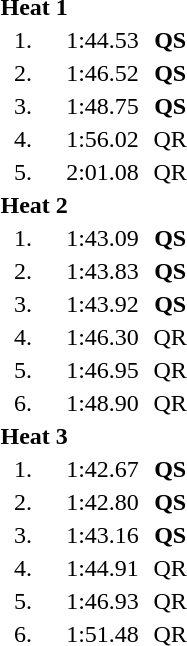<table style="text-align:center">
<tr>
<td colspan=4 align=left><strong>Heat 1</strong></td>
</tr>
<tr>
<td width=30>1.</td>
<td align=left></td>
<td width=60>1:44.53</td>
<td><strong>QS</strong></td>
</tr>
<tr>
<td>2.</td>
<td align=left></td>
<td>1:46.52</td>
<td><strong>QS</strong></td>
</tr>
<tr>
<td>3.</td>
<td align=left></td>
<td>1:48.75</td>
<td><strong>QS</strong></td>
</tr>
<tr>
<td>4.</td>
<td align=left></td>
<td>1:56.02</td>
<td>QR</td>
</tr>
<tr>
<td>5.</td>
<td align=left></td>
<td>2:01.08</td>
<td>QR</td>
</tr>
<tr>
<td colspan=4 align=left><strong>Heat 2</strong></td>
</tr>
<tr>
<td>1.</td>
<td align=left></td>
<td>1:43.09</td>
<td><strong>QS</strong></td>
</tr>
<tr>
<td>2.</td>
<td align=left></td>
<td>1:43.83</td>
<td><strong>QS</strong></td>
</tr>
<tr>
<td>3.</td>
<td align=left></td>
<td>1:43.92</td>
<td><strong>QS</strong></td>
</tr>
<tr>
<td>4.</td>
<td align=left></td>
<td>1:46.30</td>
<td>QR</td>
</tr>
<tr>
<td>5.</td>
<td align=left></td>
<td>1:46.95</td>
<td>QR</td>
</tr>
<tr>
<td>6.</td>
<td align=left></td>
<td>1:48.90</td>
<td>QR</td>
</tr>
<tr>
<td colspan=4 align=left><strong>Heat 3</strong></td>
</tr>
<tr>
<td>1.</td>
<td align=left></td>
<td>1:42.67</td>
<td><strong>QS</strong></td>
</tr>
<tr>
<td>2.</td>
<td align=left></td>
<td>1:42.80</td>
<td><strong>QS</strong></td>
</tr>
<tr>
<td>3.</td>
<td align=left></td>
<td>1:43.16</td>
<td><strong>QS</strong></td>
</tr>
<tr>
<td>4.</td>
<td align=left></td>
<td>1:44.91</td>
<td>QR</td>
</tr>
<tr>
<td>5.</td>
<td align=left></td>
<td>1:46.93</td>
<td>QR</td>
</tr>
<tr>
<td>6.</td>
<td align=left></td>
<td>1:51.48</td>
<td>QR</td>
</tr>
</table>
